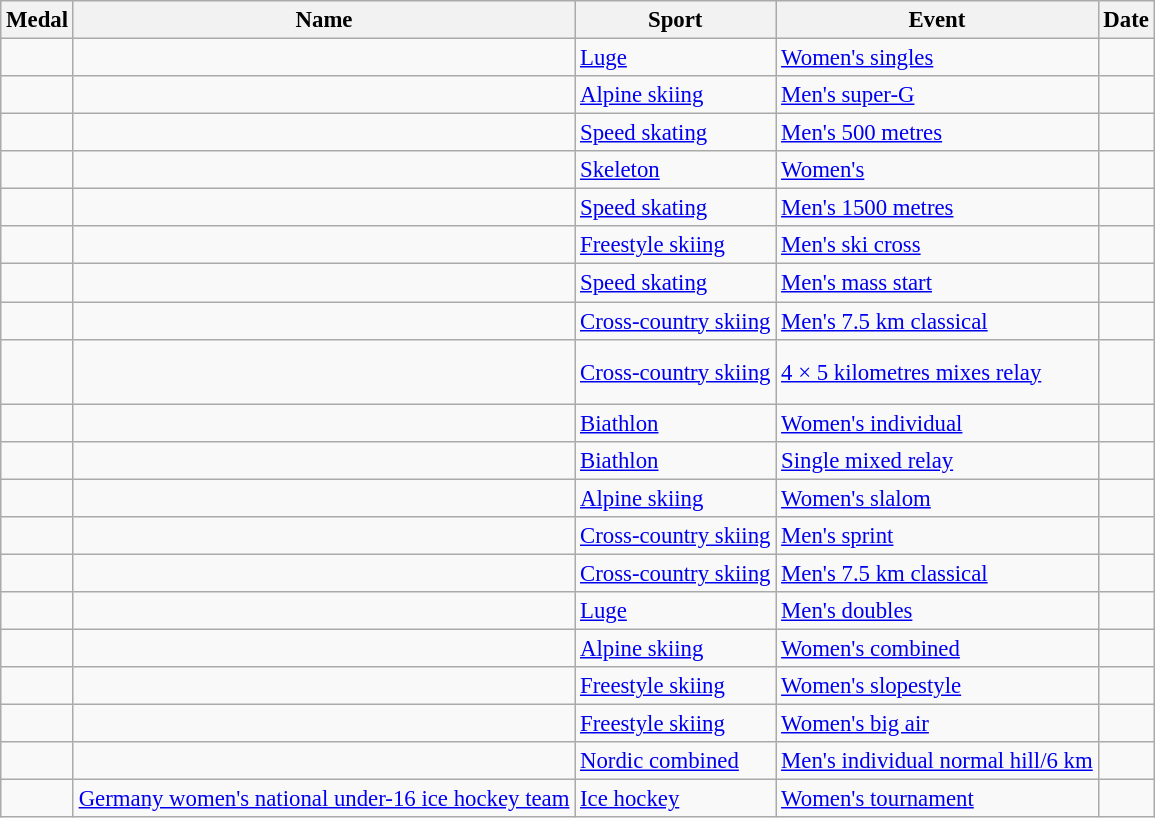<table class="wikitable sortable" style="font-size:95%;">
<tr>
<th>Medal</th>
<th>Name</th>
<th>Sport</th>
<th>Event</th>
<th>Date</th>
</tr>
<tr>
<td></td>
<td></td>
<td><a href='#'>Luge</a></td>
<td><a href='#'>Women's singles</a></td>
<td></td>
</tr>
<tr>
<td></td>
<td></td>
<td><a href='#'>Alpine skiing</a></td>
<td><a href='#'>Men's super-G</a></td>
<td></td>
</tr>
<tr>
<td></td>
<td></td>
<td><a href='#'>Speed skating</a></td>
<td><a href='#'>Men's 500 metres</a></td>
<td></td>
</tr>
<tr>
<td></td>
<td></td>
<td><a href='#'>Skeleton</a></td>
<td><a href='#'>Women's</a></td>
<td></td>
</tr>
<tr>
<td></td>
<td></td>
<td><a href='#'>Speed skating</a></td>
<td><a href='#'>Men's 1500 metres</a></td>
<td></td>
</tr>
<tr>
<td></td>
<td></td>
<td><a href='#'>Freestyle skiing</a></td>
<td><a href='#'>Men's ski cross</a></td>
<td></td>
</tr>
<tr>
<td></td>
<td></td>
<td><a href='#'>Speed skating</a></td>
<td><a href='#'>Men's mass start</a></td>
<td></td>
</tr>
<tr>
<td></td>
<td></td>
<td><a href='#'>Cross-country skiing</a></td>
<td><a href='#'>Men's 7.5 km classical</a></td>
<td></td>
</tr>
<tr>
<td></td>
<td><br><br></td>
<td><a href='#'>Cross-country skiing</a></td>
<td><a href='#'>4 × 5 kilometres mixes relay</a></td>
<td></td>
</tr>
<tr>
<td></td>
<td></td>
<td><a href='#'>Biathlon</a></td>
<td><a href='#'>Women's individual</a></td>
<td></td>
</tr>
<tr>
<td></td>
<td><br></td>
<td><a href='#'>Biathlon</a></td>
<td><a href='#'>Single mixed relay</a></td>
<td></td>
</tr>
<tr>
<td></td>
<td></td>
<td><a href='#'>Alpine skiing</a></td>
<td><a href='#'>Women's slalom</a></td>
<td></td>
</tr>
<tr>
<td></td>
<td></td>
<td><a href='#'>Cross-country skiing</a></td>
<td><a href='#'>Men's sprint</a></td>
<td></td>
</tr>
<tr>
<td></td>
<td></td>
<td><a href='#'>Cross-country skiing</a></td>
<td><a href='#'>Men's 7.5 km classical</a></td>
<td></td>
</tr>
<tr>
<td></td>
<td><br></td>
<td><a href='#'>Luge</a></td>
<td><a href='#'>Men's doubles</a></td>
<td></td>
</tr>
<tr>
<td></td>
<td></td>
<td><a href='#'>Alpine skiing</a></td>
<td><a href='#'>Women's combined</a></td>
<td></td>
</tr>
<tr>
<td></td>
<td></td>
<td><a href='#'>Freestyle skiing</a></td>
<td><a href='#'>Women's slopestyle</a></td>
<td></td>
</tr>
<tr>
<td></td>
<td></td>
<td><a href='#'>Freestyle skiing</a></td>
<td><a href='#'>Women's big air</a></td>
<td></td>
</tr>
<tr>
<td></td>
<td></td>
<td><a href='#'>Nordic combined</a></td>
<td><a href='#'>Men's individual normal hill/6 km</a></td>
<td></td>
</tr>
<tr>
<td></td>
<td><a href='#'>Germany women's national under-16 ice hockey team</a></td>
<td><a href='#'>Ice hockey</a></td>
<td><a href='#'>Women's tournament</a></td>
<td></td>
</tr>
</table>
